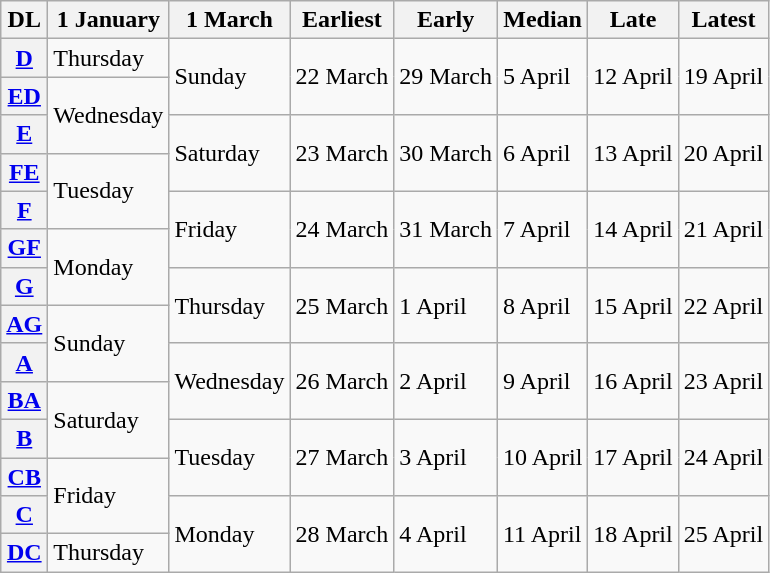<table class="wikitable">
<tr>
<th title="Dominical letter">DL</th>
<th>1 January</th>
<th>1 March</th>
<th>Earliest</th>
<th>Early</th>
<th>Median</th>
<th>Late</th>
<th>Latest</th>
</tr>
<tr>
<th><a href='#'>D</a></th>
<td>Thursday</td>
<td rowspan=2>Sunday</td>
<td rowspan=2>22 March</td>
<td rowspan=2>29 March</td>
<td rowspan=2>5 April</td>
<td rowspan=2>12 April</td>
<td rowspan=2>19 April</td>
</tr>
<tr>
<th><a href='#'>ED</a></th>
<td rowspan=2>Wednesday</td>
</tr>
<tr>
<th><a href='#'>E</a></th>
<td rowspan=2>Saturday</td>
<td rowspan=2>23 March</td>
<td rowspan=2>30 March</td>
<td rowspan=2>6 April</td>
<td rowspan=2>13 April</td>
<td rowspan=2>20 April</td>
</tr>
<tr>
<th><a href='#'>FE</a></th>
<td rowspan=2>Tuesday</td>
</tr>
<tr>
<th><a href='#'>F</a></th>
<td rowspan=2>Friday</td>
<td rowspan=2>24 March</td>
<td rowspan=2>31 March</td>
<td rowspan=2>7 April</td>
<td rowspan=2>14 April</td>
<td rowspan=2>21 April</td>
</tr>
<tr>
<th><a href='#'>GF</a></th>
<td rowspan=2>Monday</td>
</tr>
<tr>
<th><a href='#'>G</a></th>
<td rowspan=2>Thursday</td>
<td rowspan=2>25 March</td>
<td rowspan=2>1 April</td>
<td rowspan=2>8 April</td>
<td rowspan=2>15 April</td>
<td rowspan=2>22 April</td>
</tr>
<tr>
<th><a href='#'>AG</a></th>
<td rowspan=2>Sunday</td>
</tr>
<tr>
<th><a href='#'>A</a></th>
<td rowspan=2>Wednesday</td>
<td rowspan=2>26 March</td>
<td rowspan=2>2 April</td>
<td rowspan=2>9 April</td>
<td rowspan=2>16 April</td>
<td rowspan=2>23 April</td>
</tr>
<tr>
<th><a href='#'>BA</a></th>
<td rowspan=2>Saturday</td>
</tr>
<tr>
<th><a href='#'>B</a></th>
<td rowspan=2>Tuesday</td>
<td rowspan=2>27 March</td>
<td rowspan=2>3 April</td>
<td rowspan=2>10 April</td>
<td rowspan=2>17 April</td>
<td rowspan=2>24 April</td>
</tr>
<tr>
<th><a href='#'>CB</a></th>
<td rowspan=2>Friday</td>
</tr>
<tr>
<th><a href='#'>C</a></th>
<td rowspan=2>Monday</td>
<td rowspan=2>28 March</td>
<td rowspan=2>4 April</td>
<td rowspan=2>11 April</td>
<td rowspan=2>18 April</td>
<td rowspan=2>25 April</td>
</tr>
<tr>
<th><a href='#'>DC</a></th>
<td>Thursday</td>
</tr>
</table>
